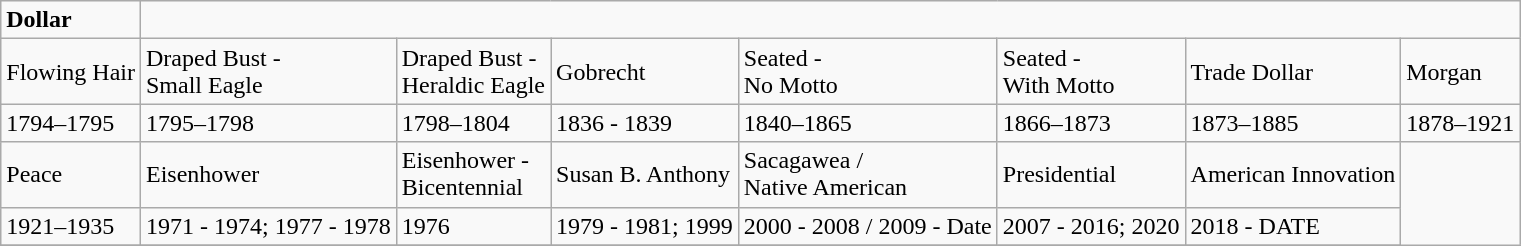<table class="wikitable">
<tr>
<td><strong>Dollar</strong></td>
</tr>
<tr>
<td>Flowing Hair</td>
<td>Draped Bust -<br>Small Eagle</td>
<td>Draped Bust -<br>Heraldic Eagle</td>
<td>Gobrecht</td>
<td>Seated -<br>No Motto</td>
<td>Seated -<br>With Motto</td>
<td>Trade Dollar</td>
<td>Morgan</td>
</tr>
<tr>
<td>1794–1795</td>
<td>1795–1798</td>
<td>1798–1804</td>
<td>1836 - 1839</td>
<td>1840–1865</td>
<td>1866–1873</td>
<td>1873–1885</td>
<td>1878–1921</td>
</tr>
<tr>
<td>Peace</td>
<td>Eisenhower</td>
<td>Eisenhower -<br>Bicentennial</td>
<td>Susan B. Anthony</td>
<td>Sacagawea /<br>Native American</td>
<td>Presidential</td>
<td>American Innovation</td>
</tr>
<tr>
<td>1921–1935</td>
<td>1971 - 1974; 1977 - 1978</td>
<td>1976</td>
<td>1979 - 1981; 1999</td>
<td>2000 - 2008 / 2009 - Date</td>
<td>2007 - 2016; 2020</td>
<td>2018 - DATE</td>
</tr>
<tr>
</tr>
</table>
